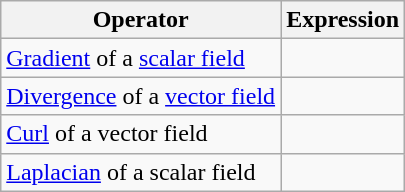<table class="wikitable">
<tr>
<th>Operator</th>
<th>Expression</th>
</tr>
<tr>
<td><a href='#'>Gradient</a> of a <a href='#'>scalar field</a></td>
<td></td>
</tr>
<tr>
<td><a href='#'>Divergence</a> of a <a href='#'>vector field</a></td>
<td></td>
</tr>
<tr>
<td><a href='#'>Curl</a> of a vector field</td>
<td></td>
</tr>
<tr>
<td><a href='#'>Laplacian</a> of a scalar field</td>
<td></td>
</tr>
</table>
